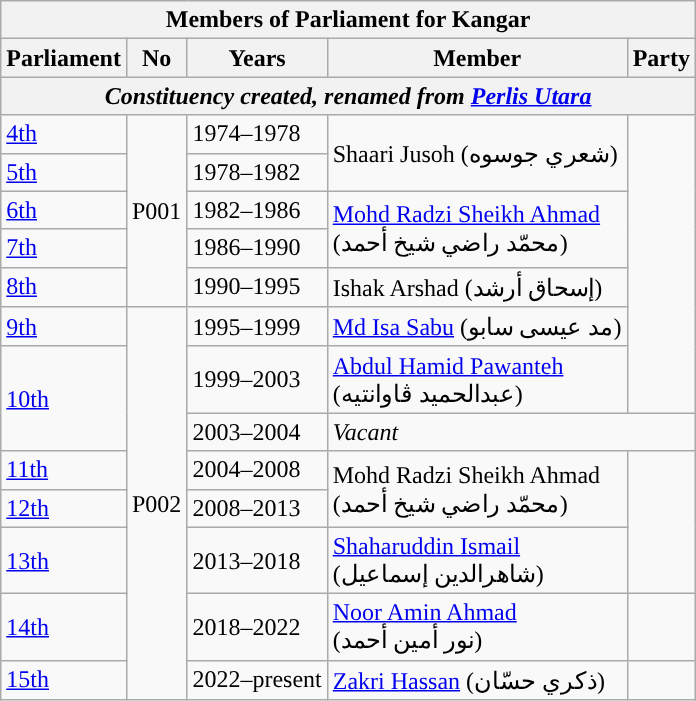<table class=wikitable>
<tr>
<th colspan="5">Members of Parliament for Kangar</th>
</tr>
<tr>
<th>Parliament</th>
<th>No</th>
<th>Years</th>
<th>Member</th>
<th>Party</th>
</tr>
<tr>
<th colspan="5" align="center"><em>Constituency created, renamed from <a href='#'>Perlis Utara</a></em></th>
</tr>
<tr>
<td><a href='#'>4th</a></td>
<td rowspan="5">P001</td>
<td>1974–1978</td>
<td rowspan=2>Shaari Jusoh (شعري جوسوه)</td>
<td rowspan="7"></td>
</tr>
<tr>
<td><a href='#'>5th</a></td>
<td>1978–1982</td>
</tr>
<tr>
<td><a href='#'>6th</a></td>
<td>1982–1986</td>
<td rowspan=2><a href='#'>Mohd Radzi Sheikh Ahmad</a> <br> (محمّد راضي شيخ أحمد)</td>
</tr>
<tr>
<td><a href='#'>7th</a></td>
<td>1986–1990</td>
</tr>
<tr>
<td><a href='#'>8th</a></td>
<td>1990–1995</td>
<td>Ishak Arshad (إسحاق أرشد)</td>
</tr>
<tr>
<td><a href='#'>9th</a></td>
<td rowspan="8">P002</td>
<td>1995–1999</td>
<td><a href='#'>Md Isa Sabu</a> (مد عيسى سابو)</td>
</tr>
<tr>
<td rowspan=2><a href='#'>10th</a></td>
<td>1999–2003</td>
<td><a href='#'>Abdul Hamid Pawanteh</a> <br> (عبدالحميد ڤاوانتيه)</td>
</tr>
<tr>
<td>2003–2004</td>
<td colspan="2"><em>Vacant</em></td>
</tr>
<tr>
<td><a href='#'>11th</a></td>
<td>2004–2008</td>
<td rowspan=2>Mohd Radzi Sheikh Ahmad <br> (محمّد راضي شيخ أحمد)</td>
<td rowspan="3"></td>
</tr>
<tr>
<td><a href='#'>12th</a></td>
<td>2008–2013</td>
</tr>
<tr>
<td><a href='#'>13th</a></td>
<td>2013–2018</td>
<td><a href='#'>Shaharuddin Ismail</a> <br> (شاهرالدين إسماعيل)</td>
</tr>
<tr>
<td><a href='#'>14th</a></td>
<td>2018–2022</td>
<td><a href='#'>Noor Amin Ahmad</a> <br> (نور أمين أحمد)</td>
<td></td>
</tr>
<tr>
<td><a href='#'>15th</a></td>
<td>2022–present</td>
<td><a href='#'>Zakri Hassan</a> (ذكري حسّان)</td>
<td></td>
</tr>
</table>
